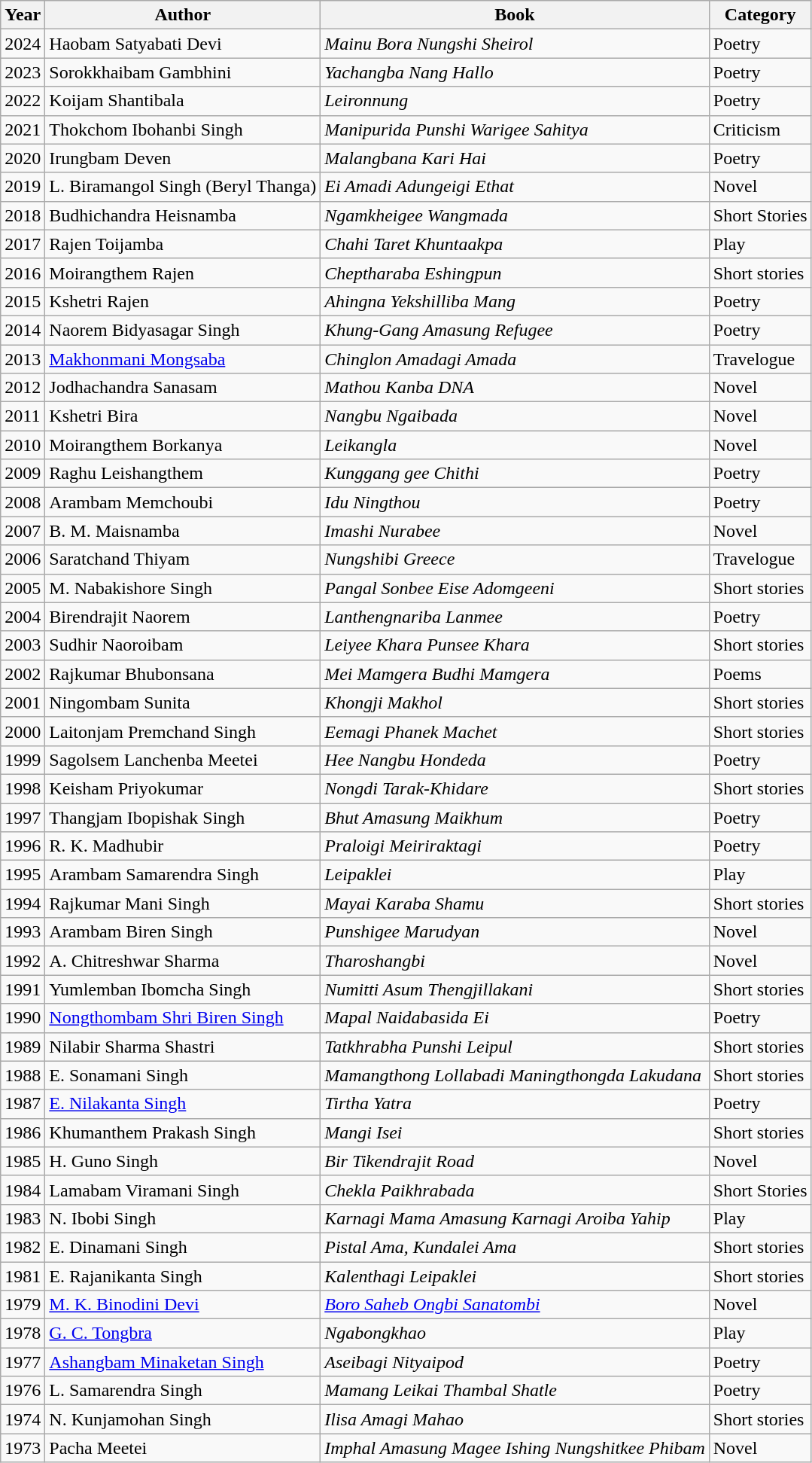<table class="wikitable sortable" >
<tr>
<th>Year</th>
<th>Author</th>
<th>Book</th>
<th>Category</th>
</tr>
<tr>
<td>2024</td>
<td>Haobam Satyabati Devi</td>
<td><em>Mainu Bora Nungshi Sheirol</em></td>
<td>Poetry</td>
</tr>
<tr>
<td>2023</td>
<td>Sorokkhaibam Gambhini</td>
<td><em>Yachangba Nang Hallo</em></td>
<td>Poetry</td>
</tr>
<tr>
<td>2022</td>
<td>Koijam Shantibala</td>
<td><em>Leironnung</em></td>
<td>Poetry</td>
</tr>
<tr>
<td>2021</td>
<td>Thokchom Ibohanbi Singh</td>
<td><em>Manipurida Punshi Warigee Sahitya</em></td>
<td>Criticism</td>
</tr>
<tr>
<td>2020</td>
<td>Irungbam Deven</td>
<td><em>Malangbana Kari Hai</em></td>
<td>Poetry</td>
</tr>
<tr>
<td>2019</td>
<td>L. Biramangol Singh (Beryl Thanga)</td>
<td><em>Ei Amadi Adungeigi Ethat</em></td>
<td>Novel</td>
</tr>
<tr>
<td>2018</td>
<td>Budhichandra Heisnamba</td>
<td><em>Ngamkheigee Wangmada</em></td>
<td>Short Stories</td>
</tr>
<tr>
<td>2017</td>
<td>Rajen Toijamba</td>
<td><em>Chahi Taret Khuntaakpa</em></td>
<td>Play</td>
</tr>
<tr>
<td>2016</td>
<td>Moirangthem Rajen</td>
<td><em>Cheptharaba Eshingpun</em></td>
<td>Short stories</td>
</tr>
<tr>
<td>2015</td>
<td>Kshetri Rajen</td>
<td><em>Ahingna Yekshilliba Mang</em></td>
<td>Poetry</td>
</tr>
<tr>
<td>2014</td>
<td>Naorem Bidyasagar Singh</td>
<td><em>Khung-Gang Amasung Refugee</em></td>
<td>Poetry</td>
</tr>
<tr>
<td>2013</td>
<td><a href='#'>Makhonmani Mongsaba</a></td>
<td><em>Chinglon Amadagi Amada</em></td>
<td>Travelogue</td>
</tr>
<tr>
<td>2012</td>
<td>Jodhachandra Sanasam</td>
<td><em>Mathou Kanba DNA</em></td>
<td>Novel</td>
</tr>
<tr>
<td>2011</td>
<td>Kshetri Bira</td>
<td><em>Nangbu Ngaibada</em></td>
<td>Novel</td>
</tr>
<tr>
<td>2010</td>
<td>Moirangthem Borkanya</td>
<td><em>Leikangla</em></td>
<td>Novel</td>
</tr>
<tr>
<td>2009</td>
<td>Raghu Leishangthem</td>
<td><em>Kunggang gee Chithi</em></td>
<td>Poetry</td>
</tr>
<tr>
<td>2008</td>
<td>Arambam Memchoubi</td>
<td><em>Idu Ningthou</em></td>
<td>Poetry</td>
</tr>
<tr>
<td>2007</td>
<td>B. M. Maisnamba</td>
<td><em>Imashi Nurabee</em></td>
<td>Novel</td>
</tr>
<tr>
<td>2006</td>
<td>Saratchand Thiyam</td>
<td><em>Nungshibi Greece</em></td>
<td>Travelogue</td>
</tr>
<tr>
<td>2005</td>
<td>M. Nabakishore Singh</td>
<td><em>Pangal Sonbee Eise Adomgeeni</em></td>
<td>Short stories</td>
</tr>
<tr>
<td>2004</td>
<td>Birendrajit Naorem</td>
<td><em>Lanthengnariba Lanmee</em></td>
<td>Poetry</td>
</tr>
<tr>
<td>2003</td>
<td>Sudhir Naoroibam</td>
<td><em>Leiyee Khara Punsee Khara</em></td>
<td>Short stories</td>
</tr>
<tr>
<td>2002</td>
<td>Rajkumar Bhubonsana</td>
<td><em>Mei Mamgera Budhi Mamgera</em></td>
<td>Poems</td>
</tr>
<tr>
<td>2001</td>
<td>Ningombam Sunita</td>
<td><em>Khongji Makhol</em></td>
<td>Short stories</td>
</tr>
<tr>
<td>2000</td>
<td>Laitonjam Premchand Singh</td>
<td><em>Eemagi Phanek Machet</em></td>
<td>Short stories</td>
</tr>
<tr>
<td>1999</td>
<td>Sagolsem Lanchenba Meetei</td>
<td><em>Hee Nangbu Hondeda</em></td>
<td>Poetry</td>
</tr>
<tr>
<td>1998</td>
<td>Keisham Priyokumar</td>
<td><em>Nongdi Tarak-Khidare</em></td>
<td>Short stories</td>
</tr>
<tr>
<td>1997</td>
<td>Thangjam Ibopishak Singh</td>
<td><em>Bhut Amasung Maikhum</em></td>
<td>Poetry</td>
</tr>
<tr>
<td>1996</td>
<td>R. K. Madhubir</td>
<td><em>Praloigi Meiriraktagi</em></td>
<td>Poetry</td>
</tr>
<tr>
<td>1995</td>
<td>Arambam Samarendra Singh</td>
<td><em>Leipaklei</em></td>
<td>Play</td>
</tr>
<tr>
<td>1994</td>
<td>Rajkumar Mani Singh</td>
<td><em>Mayai Karaba Shamu</em></td>
<td>Short stories</td>
</tr>
<tr>
<td>1993</td>
<td>Arambam Biren Singh</td>
<td><em>Punshigee Marudyan</em></td>
<td>Novel</td>
</tr>
<tr>
<td>1992</td>
<td>A. Chitreshwar Sharma</td>
<td><em>Tharoshangbi</em></td>
<td>Novel</td>
</tr>
<tr>
<td>1991</td>
<td>Yumlemban Ibomcha Singh</td>
<td><em>Numitti Asum Thengjillakani</em></td>
<td>Short stories</td>
</tr>
<tr>
<td>1990</td>
<td><a href='#'>Nongthombam Shri Biren Singh</a></td>
<td><em>Mapal Naidabasida Ei</em></td>
<td>Poetry</td>
</tr>
<tr>
<td>1989</td>
<td>Nilabir Sharma Shastri</td>
<td><em>Tatkhrabha Punshi Leipul</em></td>
<td>Short stories</td>
</tr>
<tr>
<td>1988</td>
<td>E. Sonamani Singh</td>
<td><em>Mamangthong Lollabadi Maningthongda Lakudana</em></td>
<td>Short stories</td>
</tr>
<tr>
<td>1987</td>
<td><a href='#'>E. Nilakanta Singh</a></td>
<td><em>Tirtha Yatra</em></td>
<td>Poetry</td>
</tr>
<tr>
<td>1986</td>
<td>Khumanthem Prakash Singh</td>
<td><em>Mangi Isei</em></td>
<td>Short stories</td>
</tr>
<tr>
<td>1985</td>
<td>H. Guno Singh</td>
<td><em>Bir Tikendrajit Road</em></td>
<td>Novel</td>
</tr>
<tr>
<td>1984</td>
<td>Lamabam Viramani Singh</td>
<td><em>Chekla Paikhrabada</em></td>
<td>Short Stories</td>
</tr>
<tr>
<td>1983</td>
<td>N. Ibobi Singh</td>
<td><em>Karnagi Mama Amasung Karnagi Aroiba Yahip</em></td>
<td>Play</td>
</tr>
<tr>
<td>1982</td>
<td>E. Dinamani Singh</td>
<td><em>Pistal Ama, Kundalei Ama</em></td>
<td>Short stories</td>
</tr>
<tr>
<td>1981</td>
<td>E. Rajanikanta Singh</td>
<td><em>Kalenthagi Leipaklei</em></td>
<td>Short stories</td>
</tr>
<tr>
<td>1979</td>
<td><a href='#'>M. K. Binodini Devi</a></td>
<td><em><a href='#'>Boro Saheb Ongbi Sanatombi</a></em></td>
<td>Novel</td>
</tr>
<tr>
<td>1978</td>
<td><a href='#'>G. C. Tongbra</a></td>
<td><em>Ngabongkhao</em></td>
<td>Play</td>
</tr>
<tr>
<td>1977</td>
<td><a href='#'>Ashangbam Minaketan Singh</a></td>
<td><em>Aseibagi Nityaipod</em></td>
<td>Poetry</td>
</tr>
<tr>
<td>1976</td>
<td>L. Samarendra Singh</td>
<td><em>Mamang Leikai Thambal Shatle</em></td>
<td>Poetry</td>
</tr>
<tr>
<td>1974</td>
<td>N. Kunjamohan Singh</td>
<td><em>Ilisa Amagi Mahao</em></td>
<td>Short stories</td>
</tr>
<tr>
<td>1973</td>
<td>Pacha Meetei</td>
<td><em>Imphal Amasung Magee Ishing Nungshitkee Phibam </em></td>
<td>Novel</td>
</tr>
</table>
